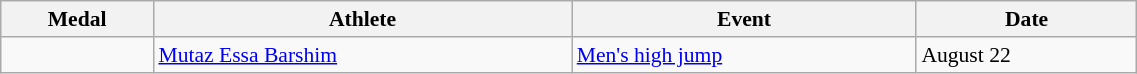<table class="wikitable" style="font-size:90%" width=60%>
<tr>
<th>Medal</th>
<th>Athlete</th>
<th>Event</th>
<th>Date</th>
</tr>
<tr>
<td></td>
<td><a href='#'>Mutaz Essa Barshim </a></td>
<td><a href='#'>Men's high jump</a></td>
<td>August 22</td>
</tr>
</table>
